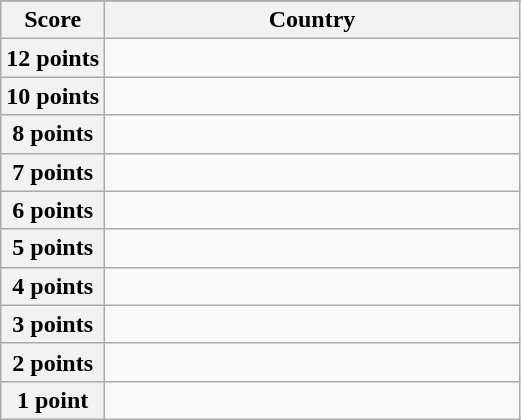<table class="wikitable">
<tr>
</tr>
<tr>
<th scope="col" width="20%">Score</th>
<th scope="col">Country</th>
</tr>
<tr>
<th scope="row">12 points</th>
<td></td>
</tr>
<tr>
<th scope="row">10 points</th>
<td></td>
</tr>
<tr>
<th scope="row">8 points</th>
<td></td>
</tr>
<tr>
<th scope="row">7 points</th>
<td></td>
</tr>
<tr>
<th scope="row">6 points</th>
<td></td>
</tr>
<tr>
<th scope="row">5 points</th>
<td></td>
</tr>
<tr>
<th scope="row">4 points</th>
<td></td>
</tr>
<tr>
<th scope="row">3 points</th>
<td></td>
</tr>
<tr>
<th scope="row">2 points</th>
<td></td>
</tr>
<tr>
<th scope="row">1 point</th>
<td></td>
</tr>
</table>
